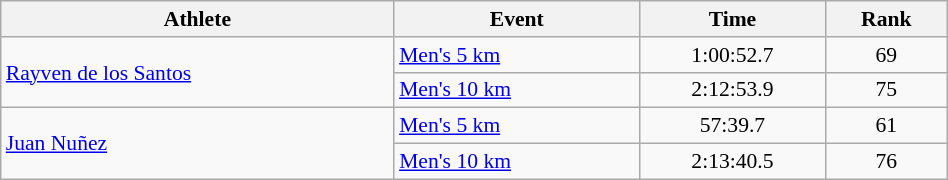<table class="wikitable" style="text-align:center; font-size:90%; width:50%;">
<tr>
<th>Athlete</th>
<th>Event</th>
<th>Time</th>
<th>Rank</th>
</tr>
<tr>
<td align=left rowspan=2><a href='#'>Rayven de los Santos</a></td>
<td align=left><a href='#'>Men's 5 km</a></td>
<td>1:00:52.7</td>
<td>69</td>
</tr>
<tr>
<td align=left><a href='#'>Men's 10 km</a></td>
<td>2:12:53.9</td>
<td>75</td>
</tr>
<tr>
<td align=left rowspan=2><a href='#'>Juan Nuñez</a></td>
<td align=left><a href='#'>Men's 5 km</a></td>
<td>57:39.7</td>
<td>61</td>
</tr>
<tr>
<td align=left><a href='#'>Men's 10 km</a></td>
<td>2:13:40.5</td>
<td>76</td>
</tr>
</table>
